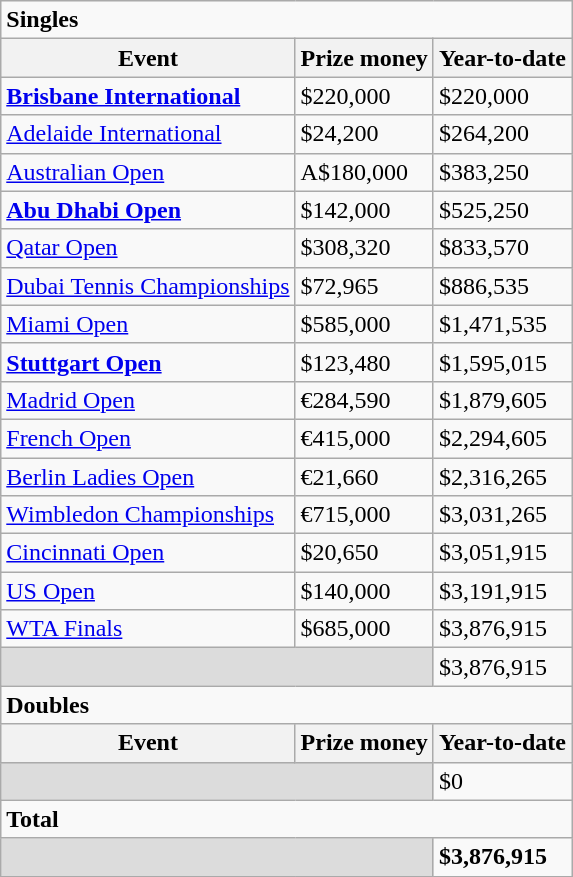<table class="wikitable sortable">
<tr>
<td colspan=3><strong>Singles</strong></td>
</tr>
<tr>
<th>Event</th>
<th>Prize money</th>
<th>Year-to-date</th>
</tr>
<tr>
<td><strong><a href='#'>Brisbane International</a></strong></td>
<td>$220,000</td>
<td>$220,000</td>
</tr>
<tr>
<td><a href='#'>Adelaide International</a></td>
<td>$24,200</td>
<td>$264,200</td>
</tr>
<tr>
<td><a href='#'>Australian Open</a></td>
<td>A$180,000</td>
<td>$383,250</td>
</tr>
<tr>
<td><strong><a href='#'>Abu Dhabi Open</a></strong></td>
<td>$142,000</td>
<td>$525,250</td>
</tr>
<tr>
<td><a href='#'>Qatar Open</a></td>
<td>$308,320</td>
<td>$833,570</td>
</tr>
<tr>
<td><a href='#'>Dubai Tennis Championships</a></td>
<td>$72,965</td>
<td>$886,535</td>
</tr>
<tr>
<td><a href='#'>Miami Open</a></td>
<td>$585,000</td>
<td>$1,471,535</td>
</tr>
<tr>
<td><strong><a href='#'>Stuttgart Open</a></strong></td>
<td>$123,480</td>
<td>$1,595,015</td>
</tr>
<tr>
<td><a href='#'>Madrid Open</a></td>
<td>€284,590</td>
<td>$1,879,605</td>
</tr>
<tr>
<td><a href='#'>French Open</a></td>
<td>€415,000</td>
<td>$2,294,605</td>
</tr>
<tr>
<td><a href='#'>Berlin Ladies Open</a></td>
<td>€21,660</td>
<td>$2,316,265</td>
</tr>
<tr>
<td><a href='#'>Wimbledon Championships</a></td>
<td>€715,000</td>
<td>$3,031,265</td>
</tr>
<tr>
<td><a href='#'>Cincinnati Open</a></td>
<td>$20,650</td>
<td>$3,051,915</td>
</tr>
<tr>
<td><a href='#'>US Open</a></td>
<td>$140,000</td>
<td>$3,191,915</td>
</tr>
<tr>
<td><a href='#'>WTA Finals</a></td>
<td>$685,000</td>
<td>$3,876,915</td>
</tr>
<tr class="sortbottom">
<td colspan=2 bgcolor=#DCDCDC></td>
<td>$3,876,915</td>
</tr>
<tr>
<td colspan=3><strong>Doubles</strong></td>
</tr>
<tr>
<th>Event</th>
<th>Prize money</th>
<th>Year-to-date</th>
</tr>
<tr class="sortbottom">
<td colspan=2 bgcolor=#DCDCDC></td>
<td>$0</td>
</tr>
<tr>
<td colspan=3><strong>Total</strong> </td>
</tr>
<tr class="sortbottom">
<td colspan=2 bgcolor=#DCDCDC></td>
<td><strong>$3,876,915</strong></td>
</tr>
<tr>
</tr>
</table>
